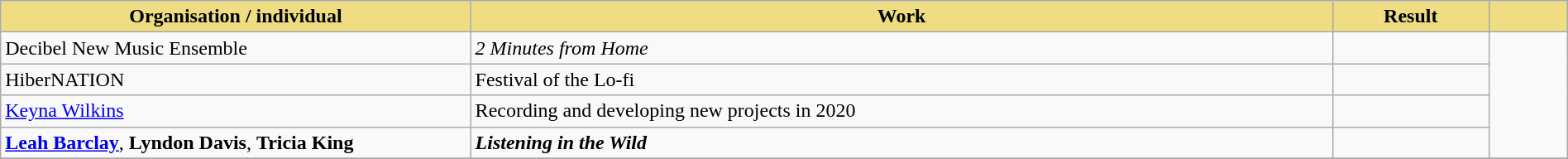<table class="wikitable" width=100%>
<tr>
<th style="width:30%;background:#EEDD82;">Organisation / individual</th>
<th style="width:55%;background:#EEDD82;">Work</th>
<th style="width:10%;background:#EEDD82;">Result</th>
<th style="width:5%;background:#EEDD82;"></th>
</tr>
<tr>
<td>Decibel New Music Ensemble</td>
<td><em>2 Minutes from Home</em></td>
<td></td>
<td rowspan="4"></td>
</tr>
<tr>
<td>HiberNATION</td>
<td>Festival of the Lo-fi</td>
<td></td>
</tr>
<tr>
<td><a href='#'>Keyna Wilkins</a></td>
<td>Recording and developing new projects in 2020</td>
<td></td>
</tr>
<tr>
<td><strong><a href='#'>Leah Barclay</a></strong>, <strong>Lyndon Davis</strong>, <strong>Tricia King</strong></td>
<td><strong><em>Listening in the Wild</em></strong></td>
<td></td>
</tr>
<tr>
</tr>
</table>
